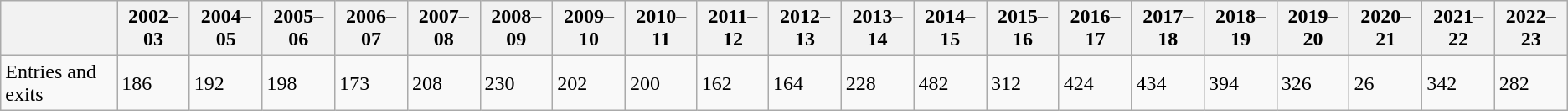<table class="wikitable">
<tr>
<th></th>
<th>2002–03</th>
<th>2004–05</th>
<th>2005–06</th>
<th>2006–07</th>
<th>2007–08</th>
<th>2008–09</th>
<th>2009–10</th>
<th>2010–11</th>
<th>2011–12</th>
<th>2012–13</th>
<th>2013–14</th>
<th>2014–15</th>
<th>2015–16</th>
<th>2016–17</th>
<th>2017–18</th>
<th>2018–19</th>
<th>2019–20</th>
<th>2020–21</th>
<th>2021–22</th>
<th>2022–23</th>
</tr>
<tr>
<td>Entries and exits</td>
<td>186</td>
<td>192</td>
<td>198</td>
<td>173</td>
<td>208</td>
<td>230</td>
<td>202</td>
<td>200</td>
<td>162</td>
<td>164</td>
<td>228</td>
<td>482</td>
<td>312</td>
<td>424</td>
<td>434</td>
<td>394</td>
<td>326</td>
<td>26</td>
<td>342</td>
<td>282</td>
</tr>
</table>
